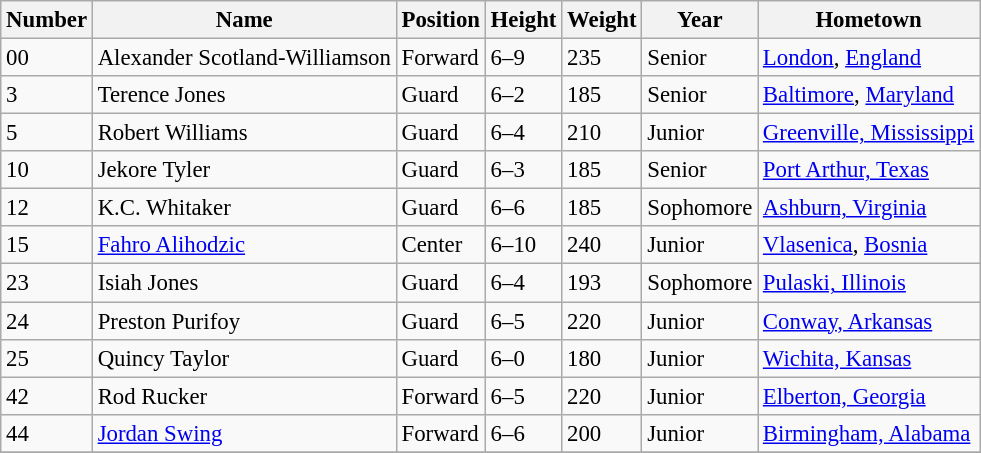<table class="wikitable" style="font-size: 95%;">
<tr>
<th>Number</th>
<th>Name</th>
<th>Position</th>
<th>Height</th>
<th>Weight</th>
<th>Year</th>
<th>Hometown</th>
</tr>
<tr>
<td>00</td>
<td>Alexander Scotland-Williamson</td>
<td>Forward</td>
<td>6–9</td>
<td>235</td>
<td>Senior</td>
<td><a href='#'>London</a>, <a href='#'>England</a></td>
</tr>
<tr>
<td>3</td>
<td>Terence Jones</td>
<td>Guard</td>
<td>6–2</td>
<td>185</td>
<td>Senior</td>
<td><a href='#'>Baltimore</a>, <a href='#'>Maryland</a></td>
</tr>
<tr>
<td>5</td>
<td>Robert Williams</td>
<td>Guard</td>
<td>6–4</td>
<td>210</td>
<td>Junior</td>
<td><a href='#'>Greenville, Mississippi</a></td>
</tr>
<tr>
<td>10</td>
<td>Jekore Tyler</td>
<td>Guard</td>
<td>6–3</td>
<td>185</td>
<td>Senior</td>
<td><a href='#'>Port Arthur, Texas</a></td>
</tr>
<tr>
<td>12</td>
<td>K.C. Whitaker</td>
<td>Guard</td>
<td>6–6</td>
<td>185</td>
<td>Sophomore</td>
<td><a href='#'>Ashburn, Virginia</a></td>
</tr>
<tr>
<td>15</td>
<td><a href='#'>Fahro Alihodzic</a></td>
<td>Center</td>
<td>6–10</td>
<td>240</td>
<td>Junior</td>
<td><a href='#'>Vlasenica</a>, <a href='#'>Bosnia</a></td>
</tr>
<tr>
<td>23</td>
<td>Isiah Jones</td>
<td>Guard</td>
<td>6–4</td>
<td>193</td>
<td>Sophomore</td>
<td><a href='#'>Pulaski, Illinois</a></td>
</tr>
<tr>
<td>24</td>
<td>Preston Purifoy</td>
<td>Guard</td>
<td>6–5</td>
<td>220</td>
<td>Junior</td>
<td><a href='#'>Conway, Arkansas</a></td>
</tr>
<tr>
<td>25</td>
<td>Quincy Taylor</td>
<td>Guard</td>
<td>6–0</td>
<td>180</td>
<td>Junior</td>
<td><a href='#'>Wichita, Kansas</a></td>
</tr>
<tr>
<td>42</td>
<td>Rod Rucker</td>
<td>Forward</td>
<td>6–5</td>
<td>220</td>
<td>Junior</td>
<td><a href='#'>Elberton, Georgia</a></td>
</tr>
<tr>
<td>44</td>
<td><a href='#'>Jordan Swing</a></td>
<td>Forward</td>
<td>6–6</td>
<td>200</td>
<td>Junior</td>
<td><a href='#'>Birmingham, Alabama</a></td>
</tr>
<tr>
</tr>
</table>
